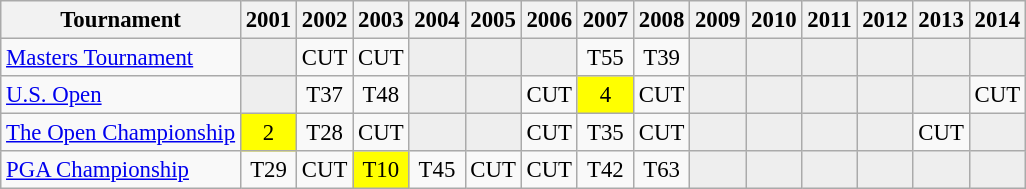<table class="wikitable" style="font-size:95%;text-align:center;">
<tr>
<th>Tournament</th>
<th>2001</th>
<th>2002</th>
<th>2003</th>
<th>2004</th>
<th>2005</th>
<th>2006</th>
<th>2007</th>
<th>2008</th>
<th>2009</th>
<th>2010</th>
<th>2011</th>
<th>2012</th>
<th>2013</th>
<th>2014</th>
</tr>
<tr>
<td align=left><a href='#'>Masters Tournament</a></td>
<td style="background:#eeeeee;"></td>
<td>CUT</td>
<td>CUT</td>
<td style="background:#eeeeee;"></td>
<td style="background:#eeeeee;"></td>
<td style="background:#eeeeee;"></td>
<td>T55</td>
<td>T39</td>
<td style="background:#eeeeee;"></td>
<td style="background:#eeeeee;"></td>
<td style="background:#eeeeee;"></td>
<td style="background:#eeeeee;"></td>
<td style="background:#eeeeee;"></td>
<td style="background:#eeeeee;"></td>
</tr>
<tr>
<td align=left><a href='#'>U.S. Open</a></td>
<td style="background:#eeeeee;"></td>
<td>T37</td>
<td>T48</td>
<td style="background:#eeeeee;"></td>
<td style="background:#eeeeee;"></td>
<td>CUT</td>
<td style="background:yellow;">4</td>
<td>CUT</td>
<td style="background:#eeeeee;"></td>
<td style="background:#eeeeee;"></td>
<td style="background:#eeeeee;"></td>
<td style="background:#eeeeee;"></td>
<td style="background:#eeeeee;"></td>
<td>CUT</td>
</tr>
<tr>
<td align=left><a href='#'>The Open Championship</a></td>
<td style="background:yellow;">2</td>
<td>T28</td>
<td>CUT</td>
<td style="background:#eeeeee;"></td>
<td style="background:#eeeeee;"></td>
<td>CUT</td>
<td>T35</td>
<td>CUT</td>
<td style="background:#eeeeee;"></td>
<td style="background:#eeeeee;"></td>
<td style="background:#eeeeee;"></td>
<td style="background:#eeeeee;"></td>
<td>CUT</td>
<td style="background:#eeeeee;"></td>
</tr>
<tr>
<td align=left><a href='#'>PGA Championship</a></td>
<td>T29</td>
<td>CUT</td>
<td style="background:yellow;">T10</td>
<td>T45</td>
<td>CUT</td>
<td>CUT</td>
<td>T42</td>
<td>T63</td>
<td style="background:#eeeeee;"></td>
<td style="background:#eeeeee;"></td>
<td style="background:#eeeeee;"></td>
<td style="background:#eeeeee;"></td>
<td style="background:#eeeeee;"></td>
<td style="background:#eeeeee;"></td>
</tr>
</table>
